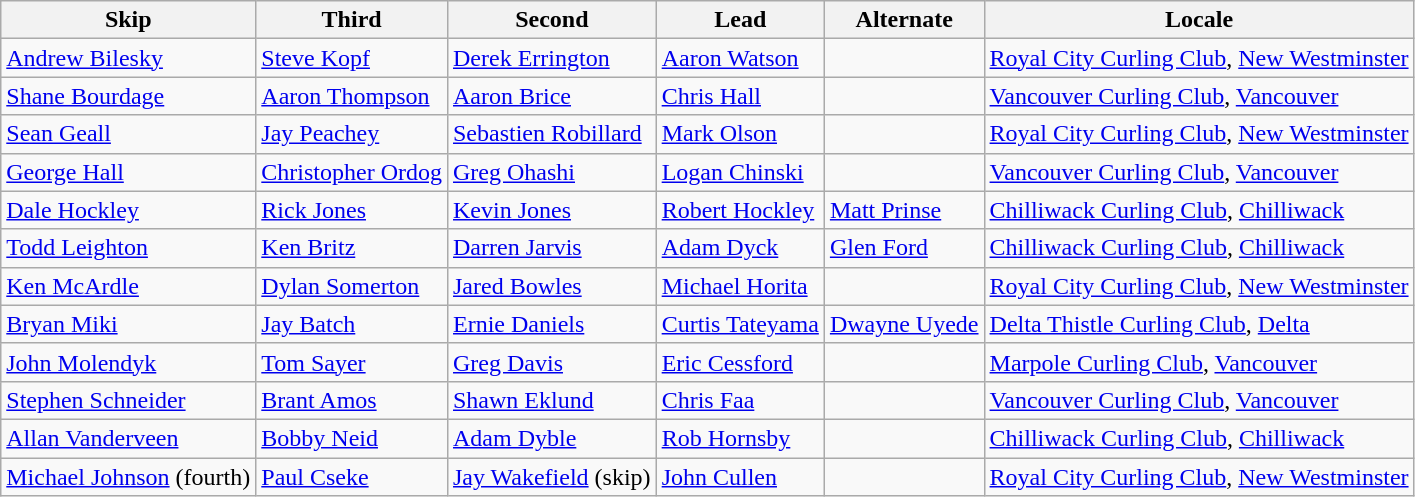<table class="wikitable">
<tr>
<th>Skip</th>
<th>Third</th>
<th>Second</th>
<th>Lead</th>
<th>Alternate</th>
<th>Locale</th>
</tr>
<tr>
<td><a href='#'>Andrew Bilesky</a></td>
<td><a href='#'>Steve Kopf</a></td>
<td><a href='#'>Derek Errington</a></td>
<td><a href='#'>Aaron Watson</a></td>
<td></td>
<td><a href='#'>Royal City Curling Club</a>, <a href='#'>New Westminster</a></td>
</tr>
<tr>
<td><a href='#'>Shane Bourdage</a></td>
<td><a href='#'>Aaron Thompson</a></td>
<td><a href='#'>Aaron Brice</a></td>
<td><a href='#'>Chris Hall</a></td>
<td></td>
<td><a href='#'>Vancouver Curling Club</a>, <a href='#'>Vancouver</a></td>
</tr>
<tr>
<td><a href='#'>Sean Geall</a></td>
<td><a href='#'>Jay Peachey</a></td>
<td><a href='#'>Sebastien Robillard</a></td>
<td><a href='#'>Mark Olson</a></td>
<td></td>
<td><a href='#'>Royal City Curling Club</a>, <a href='#'>New Westminster</a></td>
</tr>
<tr>
<td><a href='#'>George Hall</a></td>
<td><a href='#'>Christopher Ordog</a></td>
<td><a href='#'>Greg Ohashi</a></td>
<td><a href='#'>Logan Chinski</a></td>
<td></td>
<td><a href='#'>Vancouver Curling Club</a>, <a href='#'>Vancouver</a></td>
</tr>
<tr>
<td><a href='#'>Dale Hockley</a></td>
<td><a href='#'>Rick Jones</a></td>
<td><a href='#'>Kevin Jones</a></td>
<td><a href='#'>Robert Hockley</a></td>
<td><a href='#'>Matt Prinse</a></td>
<td><a href='#'>Chilliwack Curling Club</a>, <a href='#'>Chilliwack</a></td>
</tr>
<tr>
<td><a href='#'>Todd Leighton</a></td>
<td><a href='#'>Ken Britz</a></td>
<td><a href='#'>Darren Jarvis</a></td>
<td><a href='#'>Adam Dyck</a></td>
<td><a href='#'>Glen Ford</a></td>
<td><a href='#'>Chilliwack Curling Club</a>, <a href='#'>Chilliwack</a></td>
</tr>
<tr>
<td><a href='#'>Ken McArdle</a></td>
<td><a href='#'>Dylan Somerton</a></td>
<td><a href='#'>Jared Bowles</a></td>
<td><a href='#'>Michael Horita</a></td>
<td></td>
<td><a href='#'>Royal City Curling Club</a>, <a href='#'>New Westminster</a></td>
</tr>
<tr>
<td><a href='#'>Bryan Miki</a></td>
<td><a href='#'>Jay Batch</a></td>
<td><a href='#'>Ernie Daniels</a></td>
<td><a href='#'>Curtis Tateyama</a></td>
<td><a href='#'>Dwayne Uyede</a></td>
<td><a href='#'>Delta Thistle Curling Club</a>, <a href='#'>Delta</a></td>
</tr>
<tr>
<td><a href='#'>John Molendyk</a></td>
<td><a href='#'>Tom Sayer</a></td>
<td><a href='#'>Greg Davis</a></td>
<td><a href='#'>Eric Cessford</a></td>
<td></td>
<td><a href='#'>Marpole Curling Club</a>, <a href='#'>Vancouver</a></td>
</tr>
<tr>
<td><a href='#'>Stephen Schneider</a></td>
<td><a href='#'>Brant Amos</a></td>
<td><a href='#'>Shawn Eklund</a></td>
<td><a href='#'>Chris Faa</a></td>
<td></td>
<td><a href='#'>Vancouver Curling Club</a>, <a href='#'>Vancouver</a></td>
</tr>
<tr>
<td><a href='#'>Allan Vanderveen</a></td>
<td><a href='#'>Bobby Neid</a></td>
<td><a href='#'>Adam Dyble</a></td>
<td><a href='#'>Rob Hornsby</a></td>
<td></td>
<td><a href='#'>Chilliwack Curling Club</a>, <a href='#'>Chilliwack</a></td>
</tr>
<tr>
<td><a href='#'>Michael Johnson</a> (fourth)</td>
<td><a href='#'>Paul Cseke</a></td>
<td><a href='#'>Jay Wakefield</a> (skip)</td>
<td><a href='#'>John Cullen</a></td>
<td></td>
<td><a href='#'>Royal City Curling Club</a>, <a href='#'>New Westminster</a></td>
</tr>
</table>
